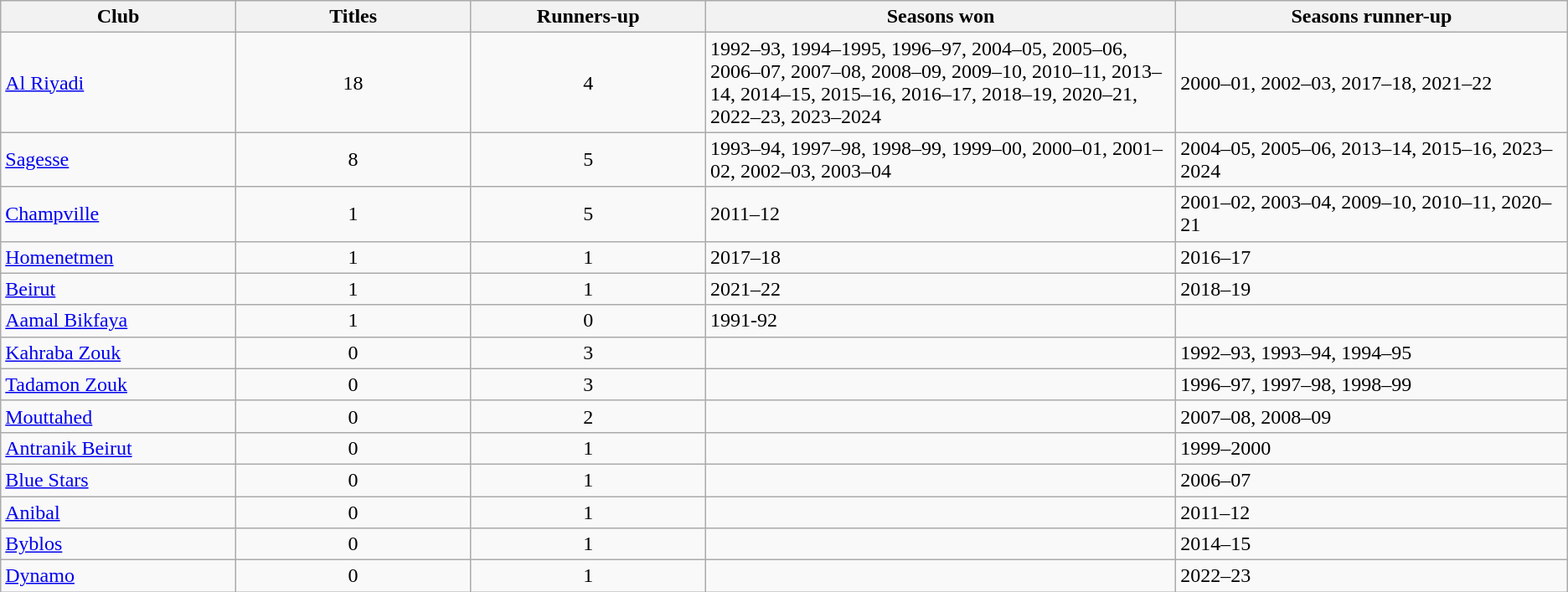<table class="wikitable sortable" style="text-align:left;">
<tr>
<th style="width:15%;">Club</th>
<th style="width:15%;">Titles</th>
<th style="width:15%;">Runners-up</th>
<th style="width:30%;">Seasons won</th>
<th style="width:25%;">Seasons runner-up</th>
</tr>
<tr>
<td><a href='#'>Al Riyadi</a></td>
<td align=center>18</td>
<td align=center>4</td>
<td>1992–93, 1994–1995, 1996–97, 2004–05, 2005–06, 2006–07, 2007–08, 2008–09, 2009–10, 2010–11, 2013–14, 2014–15, 2015–16, 2016–17, 2018–19, 2020–21, 2022–23, 2023–2024</td>
<td>2000–01, 2002–03, 2017–18, 2021–22</td>
</tr>
<tr>
<td><a href='#'>Sagesse</a></td>
<td align=center>8</td>
<td align=center>5</td>
<td>1993–94, 1997–98, 1998–99, 1999–00, 2000–01, 2001–02, 2002–03, 2003–04</td>
<td>2004–05, 2005–06, 2013–14, 2015–16, 2023–2024</td>
</tr>
<tr>
<td><a href='#'>Champville</a></td>
<td align=center>1</td>
<td align=center>5</td>
<td>2011–12</td>
<td>2001–02, 2003–04, 2009–10, 2010–11, 2020–21</td>
</tr>
<tr>
<td><a href='#'>Homenetmen</a></td>
<td align=center>1</td>
<td align=center>1</td>
<td>2017–18</td>
<td>2016–17</td>
</tr>
<tr>
<td><a href='#'>Beirut</a></td>
<td align=center>1</td>
<td align=center>1</td>
<td>2021–22</td>
<td>2018–19</td>
</tr>
<tr>
<td><a href='#'>Aamal Bikfaya</a></td>
<td align=center>1</td>
<td align=center>0</td>
<td>1991-92</td>
<td></td>
</tr>
<tr>
<td><a href='#'>Kahraba Zouk</a></td>
<td align=center>0</td>
<td align=center>3</td>
<td></td>
<td>1992–93, 1993–94, 1994–95</td>
</tr>
<tr>
<td><a href='#'>Tadamon Zouk</a></td>
<td align=center>0</td>
<td align=center>3</td>
<td></td>
<td>1996–97, 1997–98, 1998–99</td>
</tr>
<tr>
<td><a href='#'>Mouttahed</a></td>
<td align=center>0</td>
<td align=center>2</td>
<td></td>
<td>2007–08, 2008–09</td>
</tr>
<tr>
<td><a href='#'>Antranik Beirut</a></td>
<td align=center>0</td>
<td align=center>1</td>
<td></td>
<td>1999–2000</td>
</tr>
<tr>
<td><a href='#'>Blue Stars</a></td>
<td align=center>0</td>
<td align=center>1</td>
<td></td>
<td>2006–07</td>
</tr>
<tr>
<td><a href='#'>Anibal</a></td>
<td align=center>0</td>
<td align=center>1</td>
<td></td>
<td>2011–12</td>
</tr>
<tr>
<td><a href='#'>Byblos</a></td>
<td align=center>0</td>
<td align=center>1</td>
<td></td>
<td>2014–15</td>
</tr>
<tr>
<td><a href='#'>Dynamo</a></td>
<td align=center>0</td>
<td align=center>1</td>
<td></td>
<td>2022–23</td>
</tr>
</table>
